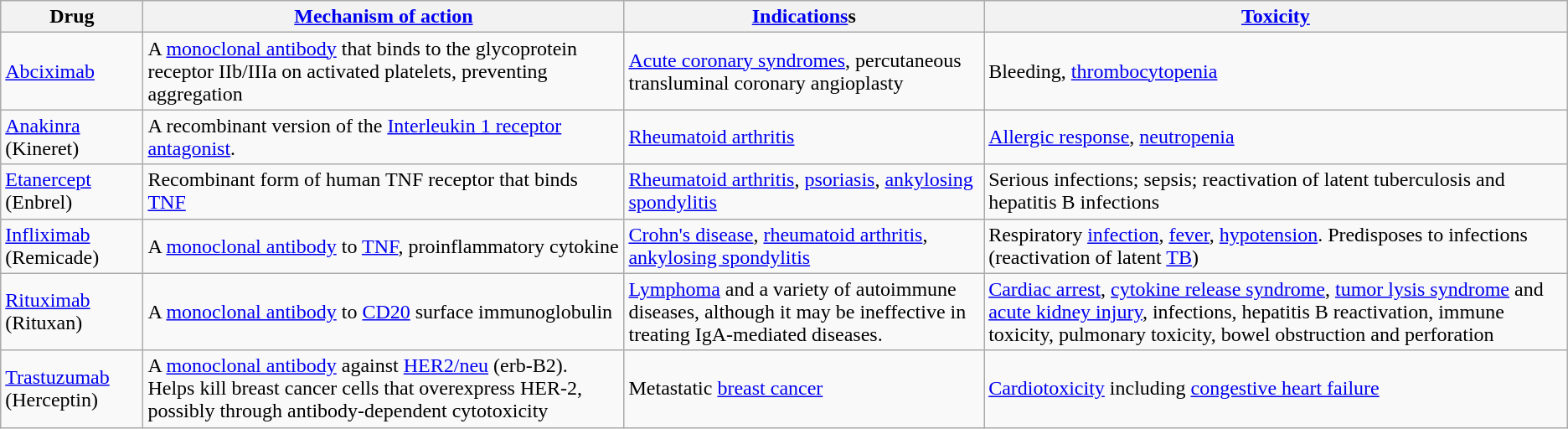<table class="wikitable">
<tr>
<th>Drug</th>
<th><a href='#'>Mechanism of action</a></th>
<th><a href='#'>Indications</a>s</th>
<th><a href='#'>Toxicity</a></th>
</tr>
<tr>
<td><a href='#'>Abciximab</a></td>
<td>A <a href='#'>monoclonal antibody</a> that binds to the glycoprotein receptor IIb/IIIa on activated platelets, preventing aggregation</td>
<td><a href='#'>Acute coronary syndromes</a>, percutaneous transluminal coronary angioplasty</td>
<td>Bleeding, <a href='#'>thrombocytopenia</a></td>
</tr>
<tr>
<td><a href='#'>Anakinra</a> (Kineret)</td>
<td>A recombinant version of the <a href='#'>Interleukin 1 receptor antagonist</a>.</td>
<td><a href='#'>Rheumatoid arthritis</a></td>
<td><a href='#'>Allergic response</a>, <a href='#'>neutropenia</a></td>
</tr>
<tr>
<td><a href='#'>Etanercept</a> (Enbrel)</td>
<td>Recombinant form of human TNF receptor that binds <a href='#'>TNF</a></td>
<td><a href='#'>Rheumatoid arthritis</a>, <a href='#'>psoriasis</a>, <a href='#'>ankylosing spondylitis</a></td>
<td>Serious infections; sepsis; reactivation of latent tuberculosis and hepatitis B infections</td>
</tr>
<tr>
<td><a href='#'>Infliximab</a> (Remicade)</td>
<td>A <a href='#'>monoclonal antibody</a> to <a href='#'>TNF</a>, proinflammatory cytokine</td>
<td><a href='#'>Crohn's disease</a>, <a href='#'>rheumatoid arthritis</a>, <a href='#'>ankylosing spondylitis</a></td>
<td>Respiratory <a href='#'>infection</a>, <a href='#'>fever</a>, <a href='#'>hypotension</a>. Predisposes to infections (reactivation of latent <a href='#'>TB</a>)</td>
</tr>
<tr>
<td><a href='#'>Rituximab</a> (Rituxan)</td>
<td>A <a href='#'>monoclonal antibody</a> to <a href='#'>CD20</a> surface immunoglobulin</td>
<td><a href='#'>Lymphoma</a> and a variety of autoimmune diseases, although it may be ineffective in treating IgA-mediated diseases.</td>
<td><a href='#'>Cardiac arrest</a>, <a href='#'>cytokine release syndrome</a>, <a href='#'>tumor lysis syndrome</a> and <a href='#'>acute kidney injury</a>, infections, hepatitis B reactivation, immune toxicity, pulmonary toxicity, bowel obstruction and perforation</td>
</tr>
<tr>
<td><a href='#'>Trastuzumab</a> (Herceptin)</td>
<td>A <a href='#'>monoclonal antibody</a> against <a href='#'>HER2/neu</a> (erb-B2). Helps kill breast cancer cells that overexpress HER-2, possibly through antibody-dependent cytotoxicity</td>
<td>Metastatic <a href='#'>breast cancer</a></td>
<td><a href='#'>Cardiotoxicity</a> including <a href='#'>congestive heart failure</a></td>
</tr>
</table>
